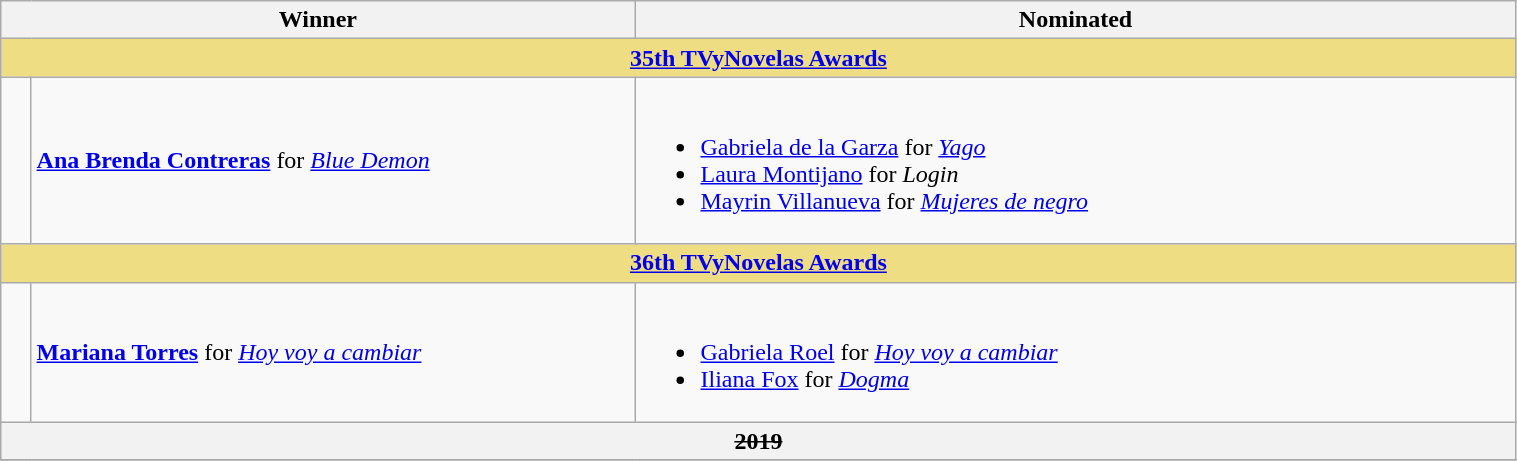<table class="wikitable" width=80%>
<tr align=center>
<th width="150px;" colspan=2; align="center">Winner</th>
<th width="580px;" align="center">Nominated</th>
</tr>
<tr>
<th colspan=9 style="background:#EEDD82;"  align="center"><strong><a href='#'>35th TVyNovelas Awards</a></strong></th>
</tr>
<tr>
<td width=2%></td>
<td><strong><a href='#'>Ana Brenda Contreras</a></strong> for <em><a href='#'>Blue Demon</a></em></td>
<td><br><ul><li><a href='#'>Gabriela de la Garza</a> for <em><a href='#'>Yago</a></em></li><li><a href='#'>Laura Montijano</a> for <em>Login</em></li><li><a href='#'>Mayrin Villanueva</a> for <em><a href='#'>Mujeres de negro</a></em></li></ul></td>
</tr>
<tr>
<th colspan=9 style="background:#EEDD82;"  align="center"><strong><a href='#'>36th TVyNovelas Awards</a></strong></th>
</tr>
<tr>
<td width=2%></td>
<td><strong><a href='#'>Mariana Torres</a></strong> for <em><a href='#'>Hoy voy a cambiar</a></em></td>
<td><br><ul><li><a href='#'>Gabriela Roel</a> for <em><a href='#'>Hoy voy a cambiar</a></em></li><li><a href='#'>Iliana Fox</a> for <em><a href='#'>Dogma</a></em></li></ul></td>
</tr>
<tr>
<th colspan=9  align="center"><s>2019</s></th>
</tr>
<tr>
</tr>
</table>
